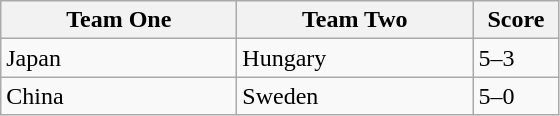<table class="wikitable">
<tr>
<th width=150>Team One</th>
<th width=150>Team Two</th>
<th width=50>Score</th>
</tr>
<tr>
<td>Japan</td>
<td>Hungary</td>
<td>5–3</td>
</tr>
<tr>
<td>China</td>
<td>Sweden</td>
<td>5–0</td>
</tr>
</table>
